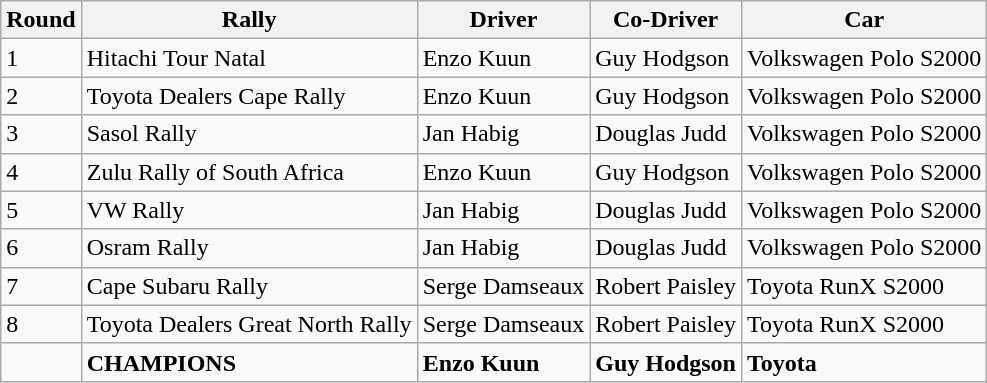<table class="wikitable">
<tr>
<th>Round</th>
<th>Rally</th>
<th>Driver</th>
<th>Co-Driver</th>
<th>Car</th>
</tr>
<tr>
<td>1</td>
<td>Hitachi Tour Natal</td>
<td>Enzo Kuun</td>
<td>Guy Hodgson</td>
<td>Volkswagen Polo S2000</td>
</tr>
<tr>
<td>2</td>
<td>Toyota Dealers Cape Rally</td>
<td>Enzo Kuun</td>
<td>Guy Hodgson</td>
<td>Volkswagen Polo S2000</td>
</tr>
<tr>
<td>3</td>
<td>Sasol Rally</td>
<td>Jan Habig</td>
<td>Douglas Judd</td>
<td>Volkswagen Polo S2000</td>
</tr>
<tr>
<td>4</td>
<td>Zulu Rally of South Africa</td>
<td>Enzo Kuun</td>
<td>Guy Hodgson</td>
<td>Volkswagen Polo S2000</td>
</tr>
<tr>
<td>5</td>
<td>VW Rally</td>
<td>Jan Habig</td>
<td>Douglas Judd</td>
<td>Volkswagen Polo S2000</td>
</tr>
<tr>
<td>6</td>
<td>Osram Rally</td>
<td>Jan Habig</td>
<td>Douglas Judd</td>
<td>Volkswagen Polo S2000</td>
</tr>
<tr>
<td>7</td>
<td>Cape Subaru Rally</td>
<td>Serge Damseaux</td>
<td>Robert Paisley</td>
<td>Toyota RunX S2000</td>
</tr>
<tr>
<td>8</td>
<td>Toyota Dealers Great North Rally</td>
<td>Serge Damseaux</td>
<td>Robert Paisley</td>
<td>Toyota RunX S2000</td>
</tr>
<tr>
<td></td>
<td><strong>CHAMPIONS</strong></td>
<td><strong>Enzo Kuun</strong></td>
<td><strong>Guy Hodgson</strong></td>
<td><strong>Toyota</strong></td>
</tr>
</table>
